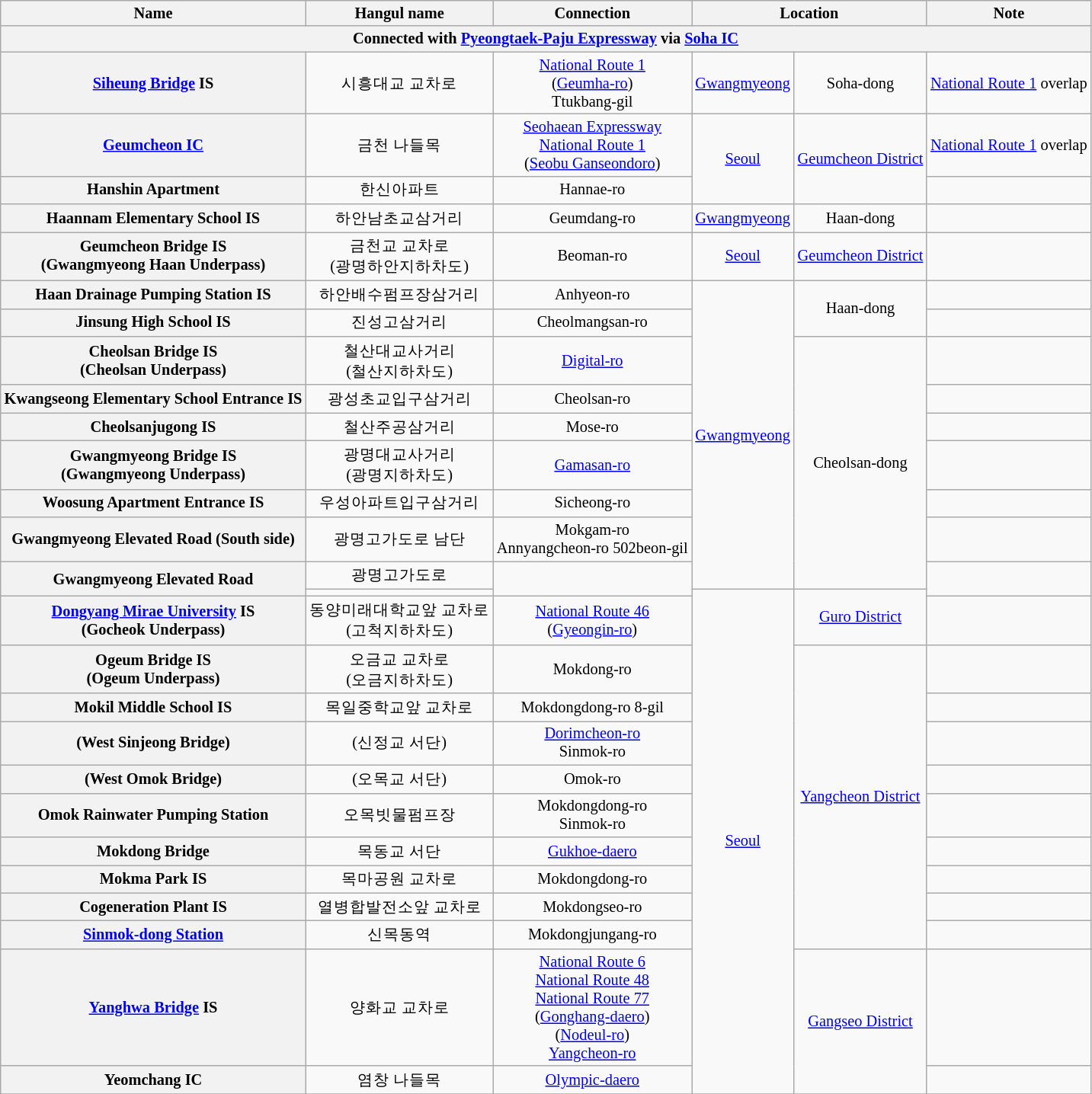<table class="wikitable" style="font-size: 85%; text-align: center;">
<tr>
<th>Name </th>
<th>Hangul name</th>
<th>Connection</th>
<th colspan="2">Location</th>
<th>Note</th>
</tr>
<tr>
<th colspan=6>Connected with <a href='#'>Pyeongtaek-Paju Expressway</a> via <a href='#'>Soha IC</a></th>
</tr>
<tr>
<th><a href='#'>Siheung Bridge</a> IS</th>
<td>시흥대교 교차로</td>
<td><a href='#'>National Route 1</a><br>(<a href='#'>Geumha-ro</a>)<br>Ttukbang-gil</td>
<td rowspan=1><a href='#'>Gwangmyeong</a></td>
<td rowspan=1>Soha-dong</td>
<td><a href='#'>National Route 1</a> overlap</td>
</tr>
<tr>
<th><a href='#'>Geumcheon IC</a></th>
<td>금천 나들목</td>
<td><a href='#'>Seohaean Expressway</a><br><a href='#'>National Route 1</a><br>(<a href='#'>Seobu Ganseondoro</a>)</td>
<td rowspan=2><a href='#'>Seoul</a></td>
<td rowspan=2><a href='#'>Geumcheon District</a></td>
<td><a href='#'>National Route 1</a> overlap</td>
</tr>
<tr>
<th>Hanshin Apartment</th>
<td>한신아파트</td>
<td>Hannae-ro</td>
<td></td>
</tr>
<tr>
<th>Haannam Elementary School IS</th>
<td>하안남초교삼거리</td>
<td>Geumdang-ro</td>
<td rowspan=1><a href='#'>Gwangmyeong</a></td>
<td rowspan=1>Haan-dong</td>
<td></td>
</tr>
<tr>
<th>Geumcheon Bridge IS<br>(Gwangmyeong Haan Underpass)</th>
<td>금천교 교차로<br>(광명하안지하차도)</td>
<td>Beoman-ro</td>
<td rowspan=1><a href='#'>Seoul</a></td>
<td rowspan=1><a href='#'>Geumcheon District</a></td>
<td></td>
</tr>
<tr>
<th>Haan Drainage Pumping Station IS</th>
<td>하안배수펌프장삼거리</td>
<td>Anhyeon-ro</td>
<td rowspan=9><a href='#'>Gwangmyeong</a></td>
<td rowspan=2>Haan-dong</td>
<td></td>
</tr>
<tr>
<th>Jinsung High School IS</th>
<td>진성고삼거리</td>
<td>Cheolmangsan-ro</td>
<td></td>
</tr>
<tr>
<th>Cheolsan Bridge IS<br>(Cheolsan Underpass)</th>
<td>철산대교사거리<br>(철산지하차도)</td>
<td><a href='#'>Digital-ro</a></td>
<td rowspan=7>Cheolsan-dong</td>
<td></td>
</tr>
<tr>
<th>Kwangseong Elementary School Entrance IS</th>
<td>광성초교입구삼거리</td>
<td>Cheolsan-ro</td>
<td></td>
</tr>
<tr>
<th>Cheolsanjugong IS</th>
<td>철산주공삼거리</td>
<td>Mose-ro</td>
<td></td>
</tr>
<tr>
<th>Gwangmyeong Bridge IS<br>(Gwangmyeong Underpass)</th>
<td>광명대교사거리<br>(광명지하차도)</td>
<td><a href='#'>Gamasan-ro</a></td>
<td></td>
</tr>
<tr>
<th>Woosung Apartment Entrance IS</th>
<td>우성아파트입구삼거리</td>
<td>Sicheong-ro</td>
<td></td>
</tr>
<tr>
<th>Gwangmyeong Elevated Road (South side)</th>
<td>광명고가도로 남단</td>
<td>Mokgam-ro<br>Annyangcheon-ro 502beon-gil</td>
<td></td>
</tr>
<tr>
<th rowspan=2>Gwangmyeong Elevated Road</th>
<td>광명고가도로</td>
<td rowspan=2></td>
<td rowspan=2></td>
</tr>
<tr>
<td></td>
<td rowspan=14><a href='#'>Seoul</a></td>
<td rowspan=2><a href='#'>Guro District</a></td>
</tr>
<tr>
<th><a href='#'>Dongyang Mirae University</a> IS<br>(Gocheok Underpass)</th>
<td>동양미래대학교앞 교차로<br>(고척지하차도)</td>
<td><a href='#'>National Route 46</a><br>(<a href='#'>Gyeongin-ro</a>)</td>
<td></td>
</tr>
<tr>
<th>Ogeum Bridge IS<br>(Ogeum Underpass)</th>
<td>오금교 교차로<br>(오금지하차도)</td>
<td>Mokdong-ro</td>
<td rowspan=10><a href='#'>Yangcheon District</a></td>
<td></td>
</tr>
<tr>
<th>Mokil Middle School IS</th>
<td>목일중학교앞 교차로</td>
<td>Mokdongdong-ro 8-gil</td>
<td></td>
</tr>
<tr>
<th>(West Sinjeong Bridge)</th>
<td>(신정교 서단)</td>
<td><a href='#'>Dorimcheon-ro</a><br>Sinmok-ro</td>
<td></td>
</tr>
<tr>
<th>(West Omok Bridge)</th>
<td>(오목교 서단)</td>
<td>Omok-ro</td>
<td></td>
</tr>
<tr>
<th>Omok Rainwater Pumping Station</th>
<td>오목빗물펌프장</td>
<td>Mokdongdong-ro<br>Sinmok-ro</td>
<td></td>
</tr>
<tr>
<th>Mokdong Bridge</th>
<td>목동교 서단</td>
<td><a href='#'>Gukhoe-daero</a></td>
<td></td>
</tr>
<tr>
<th>Mokma Park IS</th>
<td>목마공원 교차로</td>
<td>Mokdongdong-ro</td>
<td></td>
</tr>
<tr>
<th>Cogeneration Plant IS</th>
<td>열병합발전소앞 교차로</td>
<td>Mokdongseo-ro</td>
<td></td>
</tr>
<tr>
<th><a href='#'>Sinmok-dong Station</a></th>
<td>신목동역</td>
<td>Mokdongjungang-ro</td>
<td></td>
</tr>
<tr>
<th rowspan=2><a href='#'>Yanghwa Bridge</a> IS</th>
<td rowspan=2>양화교 교차로</td>
<td rowspan=2><a href='#'>National Route 6</a><br><a href='#'>National Route 48</a><br><a href='#'>National Route 77</a><br>(<a href='#'>Gonghang-daero</a>)<br>(<a href='#'>Nodeul-ro</a>)<br><a href='#'>Yangcheon-ro</a></td>
<td rowspan=2></td>
</tr>
<tr>
<td rowspan=2><a href='#'>Gangseo District</a></td>
</tr>
<tr>
<th>Yeomchang IC</th>
<td>염창 나들목</td>
<td><a href='#'>Olympic-daero</a></td>
<td></td>
</tr>
<tr>
</tr>
</table>
